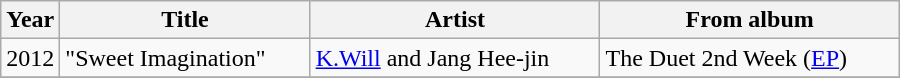<table class="wikitable" style="width:600px">
<tr>
<th width=10>Year</th>
<th>Title</th>
<th>Artist</th>
<th>From album</th>
</tr>
<tr>
<td>2012</td>
<td> "Sweet Imagination"</td>
<td><a href='#'>K.Will</a> and Jang Hee-jin</td>
<td>The Duet 2nd Week (<a href='#'>EP</a>)</td>
</tr>
<tr>
</tr>
</table>
